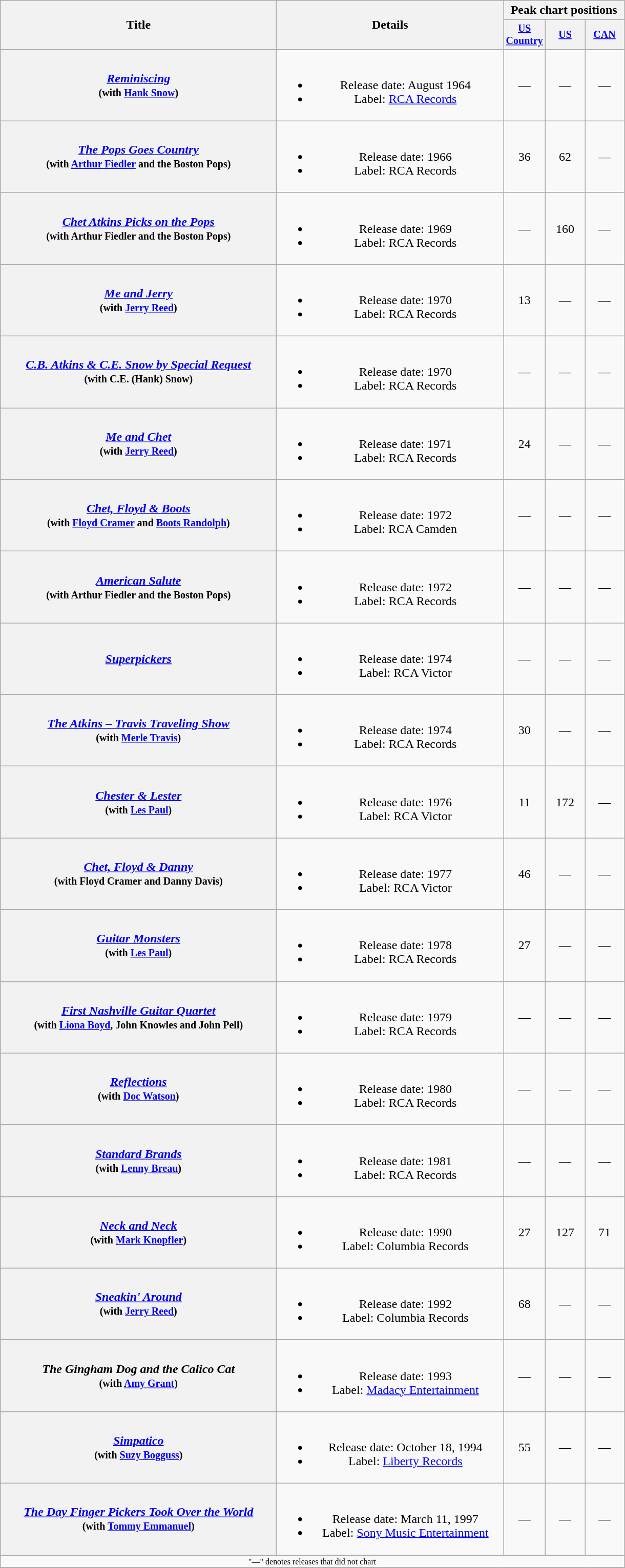<table class="wikitable plainrowheaders" style="text-align:center;">
<tr>
<th rowspan="2" style="width:22em;">Title</th>
<th rowspan="2" style="width:18em;">Details</th>
<th colspan="3">Peak chart positions</th>
</tr>
<tr style="font-size:smaller;">
<th width="45"><a href='#'>US Country</a></th>
<th width="45"><a href='#'>US</a></th>
<th width="45"><a href='#'>CAN</a></th>
</tr>
<tr>
<th scope="row"><em><a href='#'>Reminiscing</a></em><br><small>(with <a href='#'>Hank Snow</a>)</small></th>
<td><br><ul><li>Release date: August 1964</li><li>Label: <a href='#'>RCA Records</a></li></ul></td>
<td>—</td>
<td>—</td>
<td>—</td>
</tr>
<tr>
<th scope="row"><em><a href='#'>The Pops Goes Country</a></em><br><small>(with <a href='#'>Arthur Fiedler</a> and the Boston Pops)</small></th>
<td><br><ul><li>Release date: 1966</li><li>Label: RCA Records</li></ul></td>
<td>36</td>
<td>62</td>
<td>—</td>
</tr>
<tr>
<th scope="row"><em><a href='#'>Chet Atkins Picks on the Pops</a></em><br><small>(with Arthur Fiedler and the Boston Pops)</small></th>
<td><br><ul><li>Release date: 1969</li><li>Label: RCA Records</li></ul></td>
<td>—</td>
<td>160</td>
<td>—</td>
</tr>
<tr>
<th scope="row"><em><a href='#'>Me and Jerry</a></em><br><small>(with <a href='#'>Jerry Reed</a>)</small></th>
<td><br><ul><li>Release date: 1970</li><li>Label: RCA Records</li></ul></td>
<td>13</td>
<td>—</td>
<td>—</td>
</tr>
<tr>
<th scope="row"><em><a href='#'>C.B. Atkins & C.E. Snow by Special Request</a></em><br><small>(with C.E. (Hank) Snow)</small></th>
<td><br><ul><li>Release date: 1970</li><li>Label: RCA Records</li></ul></td>
<td>—</td>
<td>—</td>
<td>—</td>
</tr>
<tr>
<th scope="row"><em><a href='#'>Me and Chet</a></em><br><small>(with <a href='#'>Jerry Reed</a>)</small></th>
<td><br><ul><li>Release date: 1971</li><li>Label: RCA Records</li></ul></td>
<td>24</td>
<td>—</td>
<td>—</td>
</tr>
<tr>
<th scope="row"><em><a href='#'>Chet, Floyd & Boots</a></em><br><small>(with <a href='#'>Floyd Cramer</a> and <a href='#'>Boots Randolph</a>)</small></th>
<td><br><ul><li>Release date: 1972</li><li>Label: RCA Camden</li></ul></td>
<td>—</td>
<td>—</td>
<td>—</td>
</tr>
<tr>
<th scope="row"><em><a href='#'>American Salute</a></em><br><small>(with Arthur Fiedler and the Boston Pops)</small></th>
<td><br><ul><li>Release date: 1972</li><li>Label: RCA Records</li></ul></td>
<td>—</td>
<td>—</td>
<td>—</td>
</tr>
<tr>
<th scope="row"><em><a href='#'>Superpickers</a></em></th>
<td><br><ul><li>Release date: 1974</li><li>Label: RCA Victor</li></ul></td>
<td>—</td>
<td>—</td>
<td>—</td>
</tr>
<tr>
<th scope="row"><em><a href='#'>The Atkins – Travis Traveling Show</a></em><br><small>(with <a href='#'>Merle Travis</a>)</small></th>
<td><br><ul><li>Release date: 1974</li><li>Label: RCA Records</li></ul></td>
<td>30</td>
<td>—</td>
<td>—</td>
</tr>
<tr>
<th scope="row"><em><a href='#'>Chester & Lester</a></em><br><small>(with <a href='#'>Les Paul</a>)</small></th>
<td><br><ul><li>Release date: 1976</li><li>Label: RCA Victor</li></ul></td>
<td>11</td>
<td>172</td>
<td>—</td>
</tr>
<tr>
<th scope="row"><em><a href='#'>Chet, Floyd & Danny</a></em><br><small>(with Floyd Cramer and Danny Davis)</small></th>
<td><br><ul><li>Release date: 1977</li><li>Label: RCA Victor</li></ul></td>
<td>46</td>
<td>—</td>
<td>—</td>
</tr>
<tr>
<th scope="row"><em><a href='#'>Guitar Monsters</a></em><br><small>(with <a href='#'>Les Paul</a>)</small></th>
<td><br><ul><li>Release date: 1978</li><li>Label: RCA Records</li></ul></td>
<td>27</td>
<td>—</td>
<td>—</td>
</tr>
<tr>
<th scope="row"><em><a href='#'>First Nashville Guitar Quartet</a></em><br><small>(with <a href='#'>Liona Boyd</a>, John Knowles and John Pell)</small></th>
<td><br><ul><li>Release date: 1979</li><li>Label: RCA Records</li></ul></td>
<td>—</td>
<td>—</td>
<td>—</td>
</tr>
<tr>
<th scope="row"><em><a href='#'>Reflections</a></em><br><small>(with <a href='#'>Doc Watson</a>)</small></th>
<td><br><ul><li>Release date: 1980</li><li>Label: RCA Records</li></ul></td>
<td>—</td>
<td>—</td>
<td>—</td>
</tr>
<tr>
<th scope="row"><em><a href='#'>Standard Brands</a></em><br><small>(with <a href='#'>Lenny Breau</a>)</small></th>
<td><br><ul><li>Release date: 1981</li><li>Label: RCA Records</li></ul></td>
<td>—</td>
<td>—</td>
<td>—</td>
</tr>
<tr>
<th scope="row"><em><a href='#'>Neck and Neck</a></em><br><small>(with <a href='#'>Mark Knopfler</a>)</small></th>
<td><br><ul><li>Release date: 1990</li><li>Label: Columbia Records</li></ul></td>
<td>27</td>
<td>127</td>
<td>71</td>
</tr>
<tr>
<th scope="row"><em><a href='#'>Sneakin' Around</a></em><br><small>(with <a href='#'>Jerry Reed</a>)</small></th>
<td><br><ul><li>Release date: 1992</li><li>Label: Columbia Records</li></ul></td>
<td>68</td>
<td>—</td>
<td>—</td>
</tr>
<tr>
<th scope="row"><em>The Gingham Dog and the Calico Cat</em><br><small>(with <a href='#'>Amy Grant</a>)</small></th>
<td><br><ul><li>Release date: 1993</li><li>Label: <a href='#'>Madacy Entertainment</a></li></ul></td>
<td>—</td>
<td>—</td>
<td>—</td>
</tr>
<tr>
<th scope="row"><em><a href='#'>Simpatico</a></em><br><small>(with <a href='#'>Suzy Bogguss</a>)</small></th>
<td><br><ul><li>Release date: October 18, 1994</li><li>Label: <a href='#'>Liberty Records</a></li></ul></td>
<td>55</td>
<td>—</td>
<td>—</td>
</tr>
<tr>
<th scope="row"><em><a href='#'>The Day Finger Pickers Took Over the World</a></em><br><small>(with <a href='#'>Tommy Emmanuel</a>)</small></th>
<td><br><ul><li>Release date: March 11, 1997</li><li>Label: <a href='#'>Sony Music Entertainment</a></li></ul></td>
<td>—</td>
<td>—</td>
<td>—</td>
</tr>
<tr>
<td colspan="5" style="font-size: 8pt">"—" denotes releases that did not chart</td>
</tr>
<tr>
</tr>
</table>
